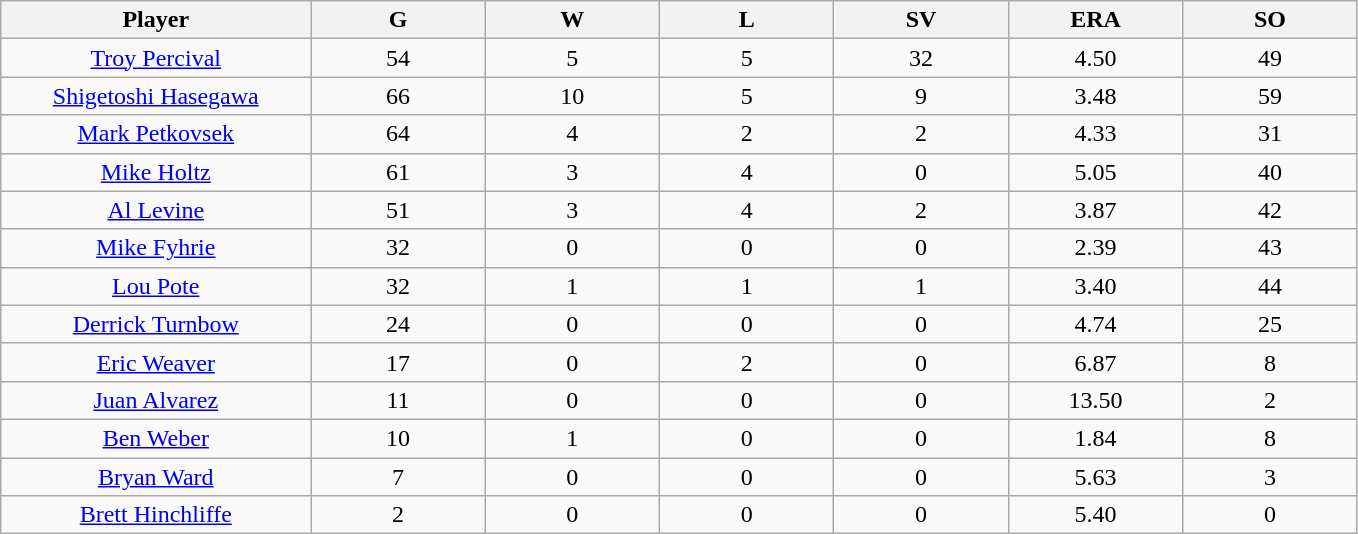<table class="wikitable sortable">
<tr>
<th bgcolor="#DDDDFF" width="16%">Player</th>
<th bgcolor="#DDDDFF" width="9%">G</th>
<th bgcolor="#DDDDFF" width="9%">W</th>
<th bgcolor="#DDDDFF" width="9%">L</th>
<th bgcolor="#DDDDFF" width="9%">SV</th>
<th bgcolor="#DDDDFF" width="9%">ERA</th>
<th bgcolor="#DDDDFF" width="9%">SO</th>
</tr>
<tr align="center">
<td><a href='#'>Troy Percival</a></td>
<td>54</td>
<td>5</td>
<td>5</td>
<td>32</td>
<td>4.50</td>
<td>49</td>
</tr>
<tr align="center">
<td><a href='#'>Shigetoshi Hasegawa</a></td>
<td>66</td>
<td>10</td>
<td>5</td>
<td>9</td>
<td>3.48</td>
<td>59</td>
</tr>
<tr align="center">
<td><a href='#'>Mark Petkovsek</a></td>
<td>64</td>
<td>4</td>
<td>2</td>
<td>2</td>
<td>4.33</td>
<td>31</td>
</tr>
<tr align=center>
<td><a href='#'>Mike Holtz</a></td>
<td>61</td>
<td>3</td>
<td>4</td>
<td>0</td>
<td>5.05</td>
<td>40</td>
</tr>
<tr align=center>
<td><a href='#'>Al Levine</a></td>
<td>51</td>
<td>3</td>
<td>4</td>
<td>2</td>
<td>3.87</td>
<td>42</td>
</tr>
<tr align=center>
<td><a href='#'>Mike Fyhrie</a></td>
<td>32</td>
<td>0</td>
<td>0</td>
<td>0</td>
<td>2.39</td>
<td>43</td>
</tr>
<tr align=center>
<td><a href='#'>Lou Pote</a></td>
<td>32</td>
<td>1</td>
<td>1</td>
<td>1</td>
<td>3.40</td>
<td>44</td>
</tr>
<tr align=center>
<td><a href='#'>Derrick Turnbow</a></td>
<td>24</td>
<td>0</td>
<td>0</td>
<td>0</td>
<td>4.74</td>
<td>25</td>
</tr>
<tr align=center>
<td><a href='#'>Eric Weaver</a></td>
<td>17</td>
<td>0</td>
<td>2</td>
<td>0</td>
<td>6.87</td>
<td>8</td>
</tr>
<tr align=center>
<td><a href='#'>Juan Alvarez</a></td>
<td>11</td>
<td>0</td>
<td>0</td>
<td>0</td>
<td>13.50</td>
<td>2</td>
</tr>
<tr align=center>
<td><a href='#'>Ben Weber</a></td>
<td>10</td>
<td>1</td>
<td>0</td>
<td>0</td>
<td>1.84</td>
<td>8</td>
</tr>
<tr align="center">
<td><a href='#'>Bryan Ward</a></td>
<td>7</td>
<td>0</td>
<td>0</td>
<td>0</td>
<td>5.63</td>
<td>3</td>
</tr>
<tr align=center>
<td><a href='#'>Brett Hinchliffe</a></td>
<td>2</td>
<td>0</td>
<td>0</td>
<td>0</td>
<td>5.40</td>
<td>0</td>
</tr>
</table>
